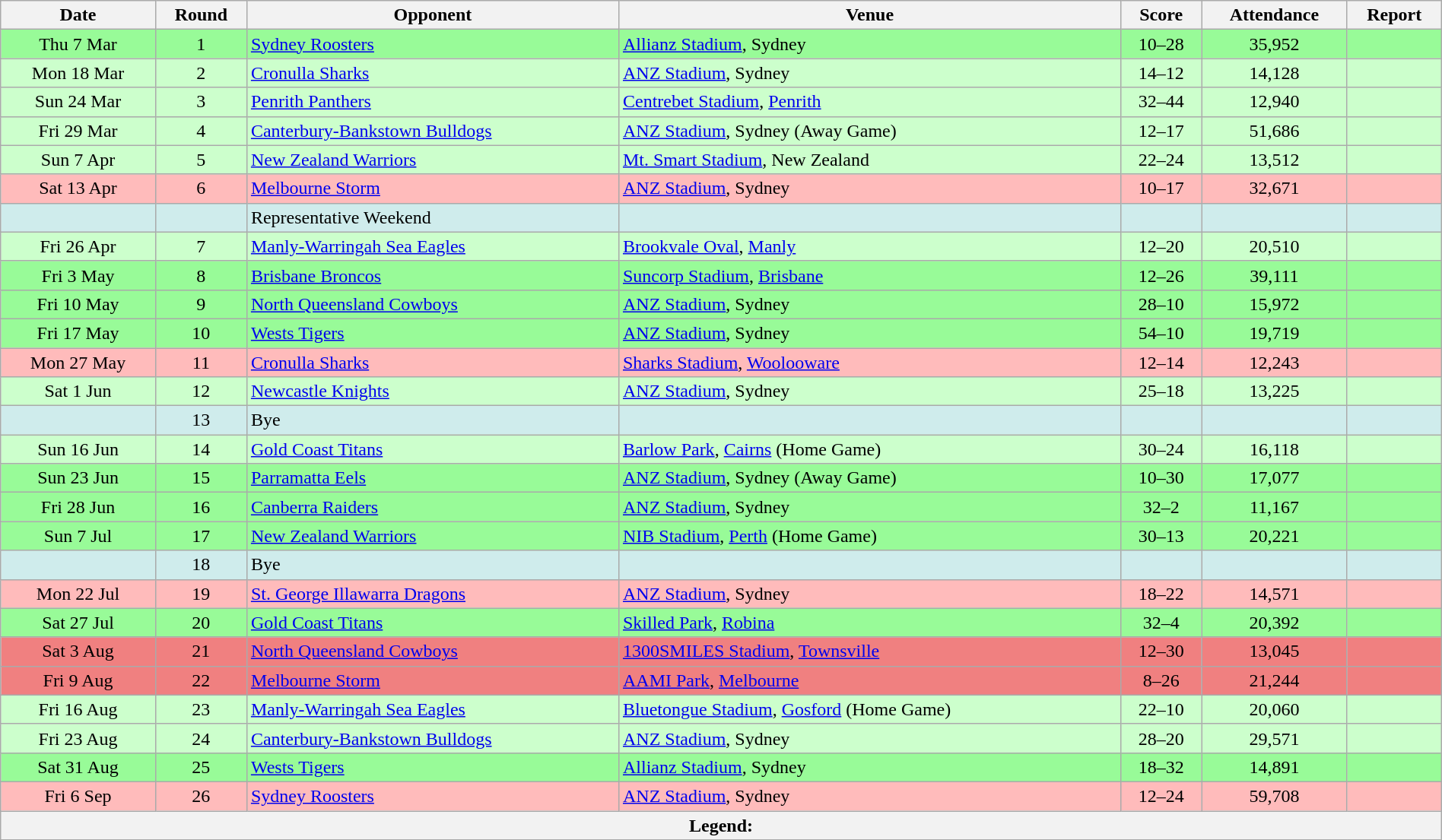<table class="wikitable" style="font-size:100%;" width="100%">
<tr>
<th>Date</th>
<th>Round</th>
<th>Opponent</th>
<th>Venue</th>
<th>Score</th>
<th>Attendance</th>
<th>Report</th>
</tr>
<tr bgcolor=98FB98>
<td style="text-align:center;">Thu 7 Mar</td>
<td style="text-align:center;">1</td>
<td> <a href='#'>Sydney Roosters</a></td>
<td><a href='#'>Allianz Stadium</a>, Sydney</td>
<td style="text-align:center;">10–28</td>
<td style="text-align:center;">35,952</td>
<td style="text-align:center;"></td>
</tr>
<tr bgcolor=CCFFCC>
<td style="text-align:center;">Mon 18 Mar</td>
<td style="text-align:center;">2</td>
<td> <a href='#'>Cronulla Sharks</a></td>
<td><a href='#'>ANZ Stadium</a>, Sydney</td>
<td style="text-align:center;">14–12</td>
<td style="text-align:center;">14,128</td>
<td style="text-align:center;"></td>
</tr>
<tr bgcolor=CCFFCC>
<td style="text-align:center;">Sun 24 Mar</td>
<td style="text-align:center;">3</td>
<td> <a href='#'>Penrith Panthers</a></td>
<td><a href='#'>Centrebet Stadium</a>, <a href='#'>Penrith</a></td>
<td style="text-align:center;">32–44</td>
<td style="text-align:center;">12,940</td>
<td style="text-align:center;"></td>
</tr>
<tr bgcolor=CCFFCC>
<td style="text-align:center;">Fri 29 Mar</td>
<td style="text-align:center;">4</td>
<td> <a href='#'>Canterbury-Bankstown Bulldogs</a></td>
<td><a href='#'>ANZ Stadium</a>, Sydney (Away Game)</td>
<td style="text-align:center;">12–17</td>
<td style="text-align:center;">51,686</td>
<td style="text-align:center;"></td>
</tr>
<tr bgcolor=CCFFCC>
<td style="text-align:center;">Sun 7 Apr</td>
<td style="text-align:center;">5</td>
<td> <a href='#'>New Zealand Warriors</a></td>
<td><a href='#'>Mt. Smart Stadium</a>, New Zealand</td>
<td style="text-align:center;">22–24</td>
<td style="text-align:center;">13,512</td>
<td style="text-align:center;"></td>
</tr>
<tr bgcolor=FFBBBB>
<td style="text-align:center;">Sat 13 Apr</td>
<td style="text-align:center;">6</td>
<td> <a href='#'>Melbourne Storm</a></td>
<td><a href='#'>ANZ Stadium</a>, Sydney</td>
<td style="text-align:center;">10–17</td>
<td style="text-align:center;">32,671</td>
<td style="text-align:center;"></td>
</tr>
<tr bgcolor=CFECEC>
<td></td>
<td></td>
<td>Representative Weekend</td>
<td></td>
<td></td>
<td></td>
<td></td>
</tr>
<tr bgcolor=CCFFCC>
<td style="text-align:center;">Fri 26 Apr</td>
<td style="text-align:center;">7</td>
<td> <a href='#'>Manly-Warringah Sea Eagles</a></td>
<td><a href='#'>Brookvale Oval</a>, <a href='#'>Manly</a></td>
<td style="text-align:center;">12–20</td>
<td style="text-align:center;">20,510</td>
<td style="text-align:center;"></td>
</tr>
<tr bgcolor=98FB98>
<td style="text-align:center;">Fri 3 May</td>
<td style="text-align:center;">8</td>
<td> <a href='#'>Brisbane Broncos</a></td>
<td><a href='#'>Suncorp Stadium</a>, <a href='#'>Brisbane</a></td>
<td style="text-align:center;">12–26</td>
<td style="text-align:center;">39,111</td>
<td style="text-align:center;"></td>
</tr>
<tr bgcolor=98FB98>
<td style="text-align:center;">Fri 10 May</td>
<td style="text-align:center;">9</td>
<td> <a href='#'>North Queensland Cowboys</a></td>
<td><a href='#'>ANZ Stadium</a>, Sydney</td>
<td style="text-align:center;">28–10</td>
<td style="text-align:center;">15,972</td>
<td style="text-align:center;"></td>
</tr>
<tr bgcolor=98FB98>
<td style="text-align:center;">Fri 17 May</td>
<td style="text-align:center;">10</td>
<td> <a href='#'>Wests Tigers</a></td>
<td><a href='#'>ANZ Stadium</a>, Sydney</td>
<td style="text-align:center;">54–10</td>
<td style="text-align:center;">19,719</td>
<td style="text-align:center;"></td>
</tr>
<tr bgcolor=FFBBBB>
<td style="text-align:center;">Mon 27 May</td>
<td style="text-align:center;">11</td>
<td> <a href='#'>Cronulla Sharks</a></td>
<td><a href='#'>Sharks Stadium</a>, <a href='#'>Woolooware</a></td>
<td style="text-align:center;">12–14</td>
<td style="text-align:center;">12,243</td>
<td style="text-align:center;"></td>
</tr>
<tr bgcolor=CCFFCC>
<td style="text-align:center;">Sat 1 Jun</td>
<td style="text-align:center;">12</td>
<td> <a href='#'>Newcastle Knights</a></td>
<td><a href='#'>ANZ Stadium</a>, Sydney</td>
<td style="text-align:center;">25–18</td>
<td style="text-align:center;">13,225</td>
<td style="text-align:center;"></td>
</tr>
<tr bgcolor=CFECEC>
<td></td>
<td style="text-align:center;">13</td>
<td>Bye</td>
<td></td>
<td></td>
<td></td>
<td></td>
</tr>
<tr bgcolor=CCFFCC>
<td style="text-align:center;">Sun 16 Jun</td>
<td style="text-align:center;">14</td>
<td> <a href='#'>Gold Coast Titans</a></td>
<td><a href='#'>Barlow Park</a>, <a href='#'>Cairns</a> (Home Game)</td>
<td style="text-align:center;">30–24</td>
<td style="text-align:center;">16,118</td>
<td style="text-align:center;"></td>
</tr>
<tr bgcolor=98FB98>
<td style="text-align:center;">Sun 23 Jun</td>
<td style="text-align:center;">15</td>
<td> <a href='#'>Parramatta Eels</a></td>
<td><a href='#'>ANZ Stadium</a>, Sydney (Away Game)</td>
<td style="text-align:center;">10–30</td>
<td style="text-align:center;">17,077</td>
<td style="text-align:center;"></td>
</tr>
<tr bgcolor=98FB98>
<td style="text-align:center;">Fri 28 Jun</td>
<td style="text-align:center;">16</td>
<td> <a href='#'>Canberra Raiders</a></td>
<td><a href='#'>ANZ Stadium</a>, Sydney</td>
<td style="text-align:center;">32–2</td>
<td style="text-align:center;">11,167</td>
<td style="text-align:center;"></td>
</tr>
<tr bgcolor=98FB98>
<td style="text-align:center;">Sun 7 Jul</td>
<td style="text-align:center;">17</td>
<td> <a href='#'>New Zealand Warriors</a></td>
<td><a href='#'>NIB Stadium</a>, <a href='#'>Perth</a> (Home Game)</td>
<td style="text-align:center;">30–13</td>
<td style="text-align:center;">20,221</td>
<td style="text-align:center;"></td>
</tr>
<tr bgcolor=CFECEC>
<td></td>
<td style="text-align:center;">18</td>
<td>Bye</td>
<td></td>
<td></td>
<td></td>
<td></td>
</tr>
<tr bgcolor=FFBBBB>
<td style="text-align:center;">Mon 22 Jul</td>
<td style="text-align:center;">19</td>
<td> <a href='#'>St. George Illawarra Dragons</a></td>
<td><a href='#'>ANZ Stadium</a>, Sydney</td>
<td style="text-align:center;">18–22</td>
<td style="text-align:center;">14,571</td>
<td style="text-align:center;"></td>
</tr>
<tr bgcolor=98FB98>
<td style="text-align:center;">Sat 27 Jul</td>
<td style="text-align:center;">20</td>
<td> <a href='#'>Gold Coast Titans</a></td>
<td><a href='#'>Skilled Park</a>, <a href='#'>Robina</a></td>
<td style="text-align:center;">32–4</td>
<td style="text-align:center;">20,392</td>
<td style="text-align:center;"></td>
</tr>
<tr bgcolor=F08080>
<td style="text-align:center;">Sat 3 Aug</td>
<td style="text-align:center;">21</td>
<td> <a href='#'>North Queensland Cowboys</a></td>
<td><a href='#'>1300SMILES Stadium</a>, <a href='#'>Townsville</a></td>
<td style="text-align:center;">12–30</td>
<td style="text-align:center;">13,045</td>
<td style="text-align:center;"></td>
</tr>
<tr bgcolor=F08080>
<td style="text-align:center;">Fri 9 Aug</td>
<td style="text-align:center;">22</td>
<td> <a href='#'>Melbourne Storm</a></td>
<td><a href='#'>AAMI Park</a>, <a href='#'>Melbourne</a></td>
<td style="text-align:center;">8–26</td>
<td style="text-align:center;">21,244</td>
<td style="text-align:center;"></td>
</tr>
<tr bgcolor=CCFFCC>
<td style="text-align:center;">Fri 16 Aug</td>
<td style="text-align:center;">23</td>
<td> <a href='#'>Manly-Warringah Sea Eagles</a></td>
<td><a href='#'>Bluetongue Stadium</a>, <a href='#'>Gosford</a> (Home Game)</td>
<td style="text-align:center;">22–10</td>
<td style="text-align:center;">20,060</td>
<td style="text-align:center;"></td>
</tr>
<tr bgcolor=CCFFCC>
<td style="text-align:center;">Fri 23 Aug</td>
<td style="text-align:center;">24</td>
<td> <a href='#'>Canterbury-Bankstown Bulldogs</a></td>
<td><a href='#'>ANZ Stadium</a>, Sydney</td>
<td style="text-align:center;">28–20</td>
<td style="text-align:center;">29,571</td>
<td style="text-align:center;"></td>
</tr>
<tr bgcolor=98FB98>
<td style="text-align:center;">Sat 31 Aug</td>
<td style="text-align:center;">25</td>
<td> <a href='#'>Wests Tigers</a></td>
<td><a href='#'>Allianz Stadium</a>, Sydney</td>
<td style="text-align:center;">18–32</td>
<td style="text-align:center;">14,891</td>
<td style="text-align:center;"></td>
</tr>
<tr bgcolor=FFBBBB>
<td style="text-align:center;">Fri 6 Sep</td>
<td style="text-align:center;">26</td>
<td> <a href='#'>Sydney Roosters</a></td>
<td><a href='#'>ANZ Stadium</a>, Sydney</td>
<td style="text-align:center;">12–24</td>
<td style="text-align:center;">59,708</td>
<td style="text-align:center;"></td>
</tr>
<tr>
<th colspan="11"><strong>Legend</strong>:      </th>
</tr>
<tr>
</tr>
</table>
